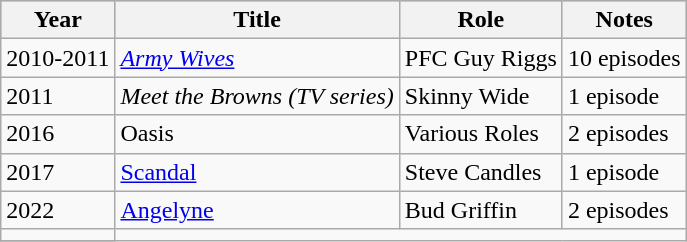<table class="wikitable">
<tr style="background:#b0c4de; text-align:center;">
<th>Year</th>
<th>Title</th>
<th>Role</th>
<th>Notes</th>
</tr>
<tr>
<td>2010-2011</td>
<td><em><a href='#'>Army Wives</a></em></td>
<td>PFC Guy Riggs</td>
<td>10 episodes</td>
</tr>
<tr>
<td>2011</td>
<td><em>Meet the Browns (TV series)</td>
<td>Skinny Wide</td>
<td>1 episode</td>
</tr>
<tr>
<td>2016</td>
<td></em>Oasis<em></td>
<td>Various Roles</td>
<td>2 episodes</td>
</tr>
<tr>
<td>2017</td>
<td></em><a href='#'>Scandal</a><em></td>
<td>Steve Candles</td>
<td>1 episode</td>
</tr>
<tr>
<td>2022</td>
<td></em><a href='#'>Angelyne</a><em></td>
<td>Bud Griffin</td>
<td>2 episodes</td>
</tr>
<tr>
<td></td>
</tr>
<tr>
</tr>
</table>
